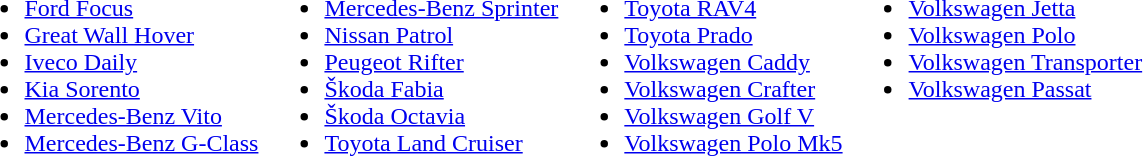<table>
<tr valign="top">
<td><br><ul><li><a href='#'>Ford Focus</a></li><li><a href='#'>Great Wall Hover</a></li><li><a href='#'>Iveco Daily</a></li><li><a href='#'>Kia Sorento</a></li><li><a href='#'>Mercedes-Benz Vito</a></li><li><a href='#'>Mercedes-Benz G-Class</a></li></ul></td>
<td><br><ul><li><a href='#'>Mercedes-Benz Sprinter</a></li><li><a href='#'>Nissan Patrol</a></li><li><a href='#'>Peugeot Rifter</a></li><li><a href='#'>Škoda Fabia</a></li><li><a href='#'>Škoda Octavia</a></li><li><a href='#'>Toyota Land Cruiser</a></li></ul></td>
<td><br><ul><li><a href='#'>Toyota RAV4</a></li><li><a href='#'>Toyota Prado</a></li><li><a href='#'>Volkswagen Caddy</a></li><li><a href='#'>Volkswagen Crafter</a></li><li><a href='#'>Volkswagen Golf V</a></li><li><a href='#'>Volkswagen Polo Mk5</a></li></ul></td>
<td><br><ul><li><a href='#'>Volkswagen Jetta</a></li><li><a href='#'>Volkswagen Polo</a></li><li><a href='#'>Volkswagen Transporter</a></li><li><a href='#'>Volkswagen Passat</a></li></ul></td>
</tr>
</table>
